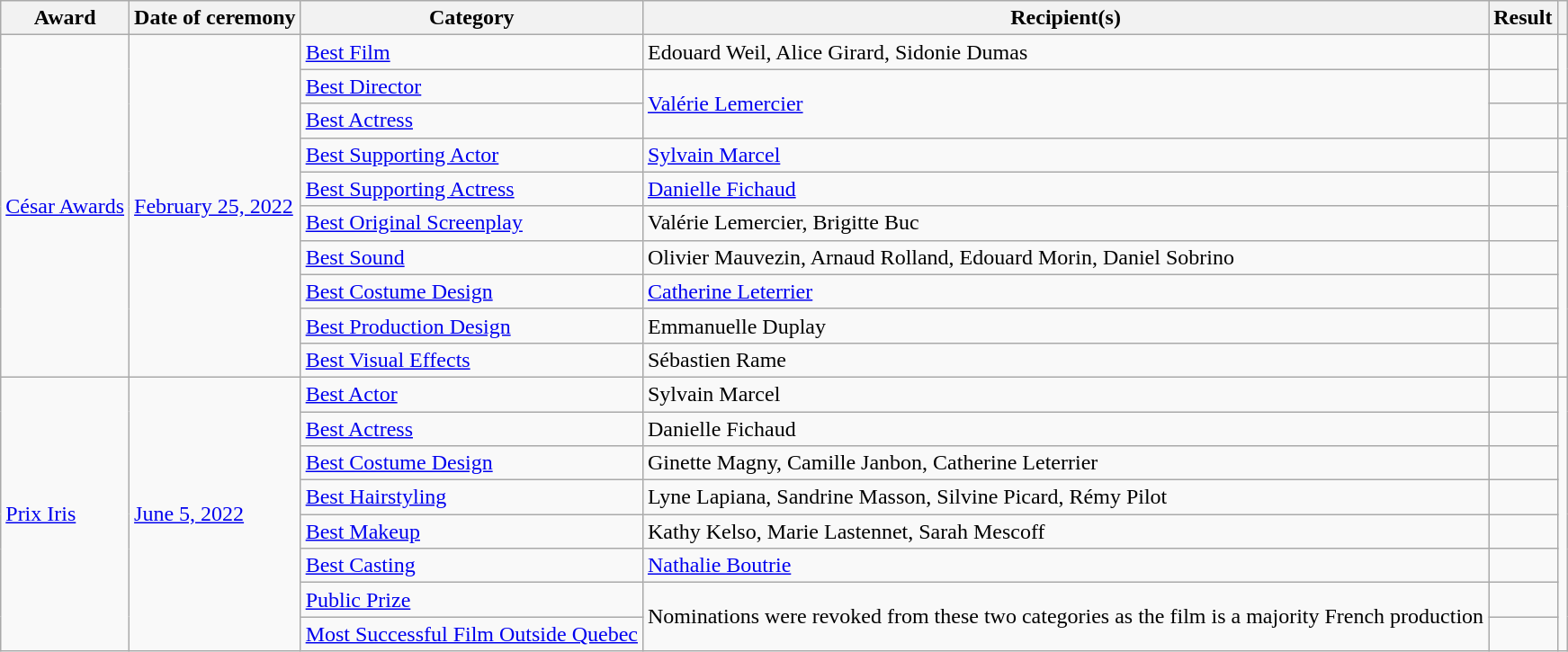<table class="wikitable plainrowheaders sortable">
<tr>
<th scope="col">Award</th>
<th scope="col">Date of ceremony</th>
<th scope="col">Category</th>
<th scope="col">Recipient(s)</th>
<th scope="col">Result</th>
<th scope="col" class="unsortable"></th>
</tr>
<tr>
<td rowspan=10><a href='#'>César Awards</a></td>
<td rowspan=10><a href='#'>February 25, 2022</a></td>
<td><a href='#'>Best Film</a></td>
<td>Edouard Weil, Alice Girard, Sidonie Dumas</td>
<td></td>
<td rowspan=2></td>
</tr>
<tr>
<td><a href='#'>Best Director</a></td>
<td rowspan=2><a href='#'>Valérie Lemercier</a></td>
<td></td>
</tr>
<tr>
<td><a href='#'>Best Actress</a></td>
<td></td>
<td></td>
</tr>
<tr>
<td><a href='#'>Best Supporting Actor</a></td>
<td><a href='#'>Sylvain Marcel</a></td>
<td></td>
<td rowspan=7></td>
</tr>
<tr>
<td><a href='#'>Best Supporting Actress</a></td>
<td><a href='#'>Danielle Fichaud</a></td>
<td></td>
</tr>
<tr>
<td><a href='#'>Best Original Screenplay</a></td>
<td>Valérie Lemercier, Brigitte Buc</td>
<td></td>
</tr>
<tr>
<td><a href='#'>Best Sound</a></td>
<td>Olivier Mauvezin, Arnaud Rolland, Edouard Morin, Daniel Sobrino</td>
<td></td>
</tr>
<tr>
<td><a href='#'>Best Costume Design</a></td>
<td><a href='#'>Catherine Leterrier</a></td>
<td></td>
</tr>
<tr>
<td><a href='#'>Best Production Design</a></td>
<td>Emmanuelle Duplay</td>
<td></td>
</tr>
<tr>
<td><a href='#'>Best Visual Effects</a></td>
<td>Sébastien Rame</td>
<td></td>
</tr>
<tr>
<td rowspan=8><a href='#'>Prix Iris</a></td>
<td rowspan=8><a href='#'>June 5, 2022</a></td>
<td><a href='#'>Best Actor</a></td>
<td>Sylvain Marcel</td>
<td></td>
<td rowspan=8></td>
</tr>
<tr>
<td><a href='#'>Best Actress</a></td>
<td>Danielle Fichaud</td>
<td></td>
</tr>
<tr>
<td><a href='#'>Best Costume Design</a></td>
<td>Ginette Magny, Camille Janbon, Catherine Leterrier</td>
<td></td>
</tr>
<tr>
<td><a href='#'>Best Hairstyling</a></td>
<td>Lyne Lapiana, Sandrine Masson, Silvine Picard, Rémy Pilot</td>
<td></td>
</tr>
<tr>
<td><a href='#'>Best Makeup</a></td>
<td>Kathy Kelso, Marie Lastennet, Sarah Mescoff</td>
<td></td>
</tr>
<tr>
<td><a href='#'>Best Casting</a></td>
<td><a href='#'>Nathalie Boutrie</a></td>
<td></td>
</tr>
<tr>
<td><a href='#'>Public Prize</a></td>
<td rowspan=2>Nominations were revoked from these two categories as the film is a majority French production</td>
<td></td>
</tr>
<tr>
<td><a href='#'>Most Successful Film Outside Quebec</a></td>
<td></td>
</tr>
</table>
